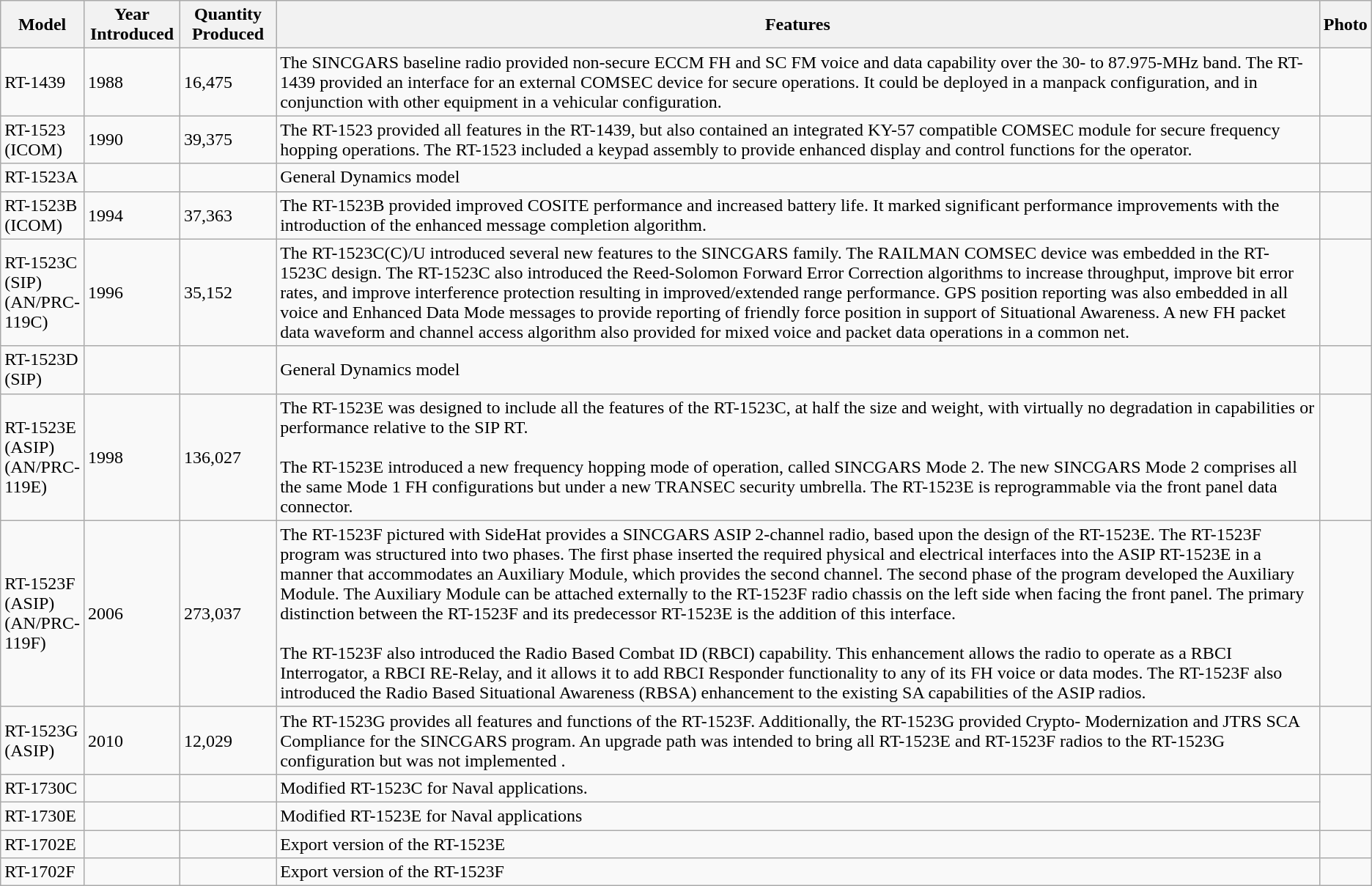<table class="wikitable">
<tr>
<th scope="col" width="60px">Model</th>
<th scope="col" width="80px">Year Introduced</th>
<th scope="col" width="80px">Quantity Produced</th>
<th scope="col">Features</th>
<th scope="col">Photo</th>
</tr>
<tr>
<td>RT-1439</td>
<td>1988</td>
<td>16,475</td>
<td>The SINCGARS baseline radio provided non-secure ECCM FH and SC FM voice and data capability over the 30- to 87.975-MHz band. The RT-1439 provided an interface for an external COMSEC device for secure operations. It could be deployed in a manpack configuration, and in conjunction with other equipment in a vehicular configuration.</td>
<td></td>
</tr>
<tr>
<td>RT-1523 (ICOM)</td>
<td>1990</td>
<td>39,375</td>
<td>The RT-1523 provided all features in the RT-1439, but also contained an integrated KY-57 compatible COMSEC module for secure frequency hopping operations. The RT-1523 included a keypad assembly to provide enhanced display and control functions for the operator.</td>
<td></td>
</tr>
<tr>
<td>RT-1523A</td>
<td></td>
<td></td>
<td>General Dynamics model</td>
</tr>
<tr>
<td>RT-1523B (ICOM)</td>
<td>1994</td>
<td>37,363</td>
<td>The RT-1523B provided improved COSITE performance and increased battery life. It marked significant performance improvements with the introduction of the enhanced message completion algorithm.</td>
<td></td>
</tr>
<tr>
<td>RT-1523C (SIP) (AN/PRC-119C)</td>
<td>1996</td>
<td>35,152</td>
<td>The RT-1523C(C)/U introduced several new features to the SINCGARS family. The RAILMAN COMSEC device was embedded in the RT-1523C design. The RT-1523C also introduced the Reed-Solomon Forward Error Correction algorithms to increase throughput, improve bit error rates, and improve interference protection resulting in improved/extended range performance. GPS position reporting was also embedded in all voice and Enhanced Data Mode messages to provide reporting of friendly force position in support of Situational Awareness. A new FH packet data waveform and channel access algorithm also provided for mixed voice and packet data operations in a common net.</td>
<td></td>
</tr>
<tr>
<td>RT-1523D (SIP)</td>
<td></td>
<td></td>
<td>General Dynamics model</td>
</tr>
<tr>
<td>RT-1523E (ASIP) (AN/PRC-119E)</td>
<td>1998</td>
<td>136,027</td>
<td>The RT-1523E was designed to include all the features of the RT-1523C, at half the size and weight, with virtually no degradation in capabilities or performance relative to the SIP RT.<br><br>The RT-1523E introduced a new frequency hopping mode of operation, called SINCGARS Mode 2. The new SINCGARS Mode 2 comprises all the same Mode 1 FH configurations but under a new TRANSEC security umbrella. The RT-1523E is reprogrammable via the front panel data connector.</td>
<td></td>
</tr>
<tr>
<td>RT-1523F (ASIP) (AN/PRC-119F)</td>
<td>2006</td>
<td>273,037</td>
<td>The RT-1523F pictured with SideHat provides a SINCGARS ASIP 2-channel radio, based upon the design of the RT-1523E. The RT-1523F program was structured into two phases. The first phase inserted the required physical and electrical interfaces into the ASIP RT-1523E in a manner that accommodates an Auxiliary Module, which provides the second channel. The second phase of the program developed the Auxiliary Module. The Auxiliary Module can be attached externally to the RT-1523F radio chassis on the left side when facing the front panel. The primary distinction between the RT-1523F and its predecessor RT-1523E is the addition of this interface.<br><br>The RT-1523F also introduced the Radio Based Combat ID (RBCI) capability. This enhancement allows the radio to operate as a RBCI Interrogator, a RBCI RE-Relay, and it allows it to add RBCI Responder functionality to any of its FH voice or data modes. The RT-1523F also introduced the Radio Based Situational Awareness (RBSA) enhancement to the existing SA capabilities of the ASIP radios.</td>
<td></td>
</tr>
<tr>
<td>RT-1523G (ASIP)</td>
<td>2010</td>
<td>12,029</td>
<td>The RT-1523G provides all features and functions of the RT-1523F. Additionally, the RT-1523G provided  Crypto- Modernization and JTRS SCA Compliance for the SINCGARS program. An upgrade path was intended to bring all RT-1523E and RT-1523F radios to the RT-1523G configuration but was not implemented .</td>
<td></td>
</tr>
<tr>
<td>RT-1730C</td>
<td></td>
<td></td>
<td>Modified RT-1523C for Naval applications.</td>
</tr>
<tr>
<td>RT-1730E</td>
<td></td>
<td></td>
<td>Modified RT-1523E for Naval applications</td>
</tr>
<tr>
<td>RT-1702E</td>
<td></td>
<td></td>
<td>Export version of the RT-1523E</td>
<td></td>
</tr>
<tr>
<td>RT-1702F</td>
<td></td>
<td></td>
<td>Export version of the RT-1523F</td>
<td></td>
</tr>
</table>
